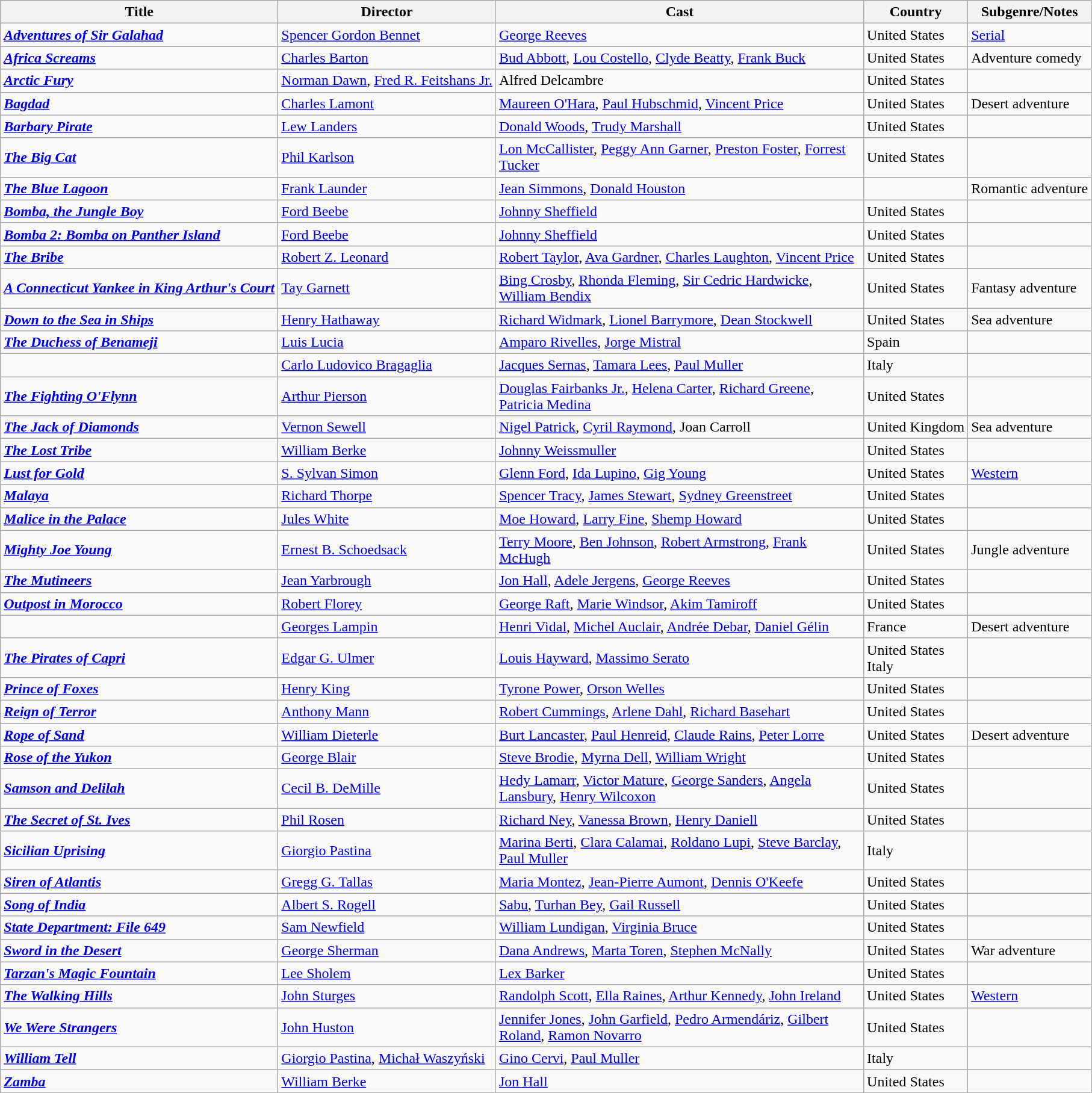<table class="wikitable">
<tr>
<th>Title</th>
<th>Director</th>
<th style="width: 400px;">Cast</th>
<th>Country</th>
<th>Subgenre/Notes</th>
</tr>
<tr>
<td><strong><em><a href='#'>Adventures of Sir Galahad</a></em></strong></td>
<td><a href='#'>Spencer Gordon Bennet</a></td>
<td><a href='#'>George Reeves</a></td>
<td>United States</td>
<td><a href='#'>Serial</a></td>
</tr>
<tr>
<td><strong><em><a href='#'>Africa Screams</a></em></strong></td>
<td><a href='#'>Charles Barton</a></td>
<td><a href='#'>Bud Abbott</a>, <a href='#'>Lou Costello</a>, <a href='#'>Clyde Beatty</a>, <a href='#'>Frank Buck</a></td>
<td>United States</td>
<td>Adventure comedy</td>
</tr>
<tr>
<td><strong><em><a href='#'>Arctic Fury</a></em></strong></td>
<td><a href='#'>Norman Dawn</a>, <a href='#'>Fred R. Feitshans Jr.</a></td>
<td>Alfred Delcambre</td>
<td>United States</td>
<td></td>
</tr>
<tr>
<td><strong><em><a href='#'>Bagdad</a></em></strong></td>
<td><a href='#'>Charles Lamont</a></td>
<td><a href='#'>Maureen O'Hara</a>, <a href='#'>Paul Hubschmid</a>, <a href='#'>Vincent Price</a></td>
<td>United States</td>
<td>Desert adventure</td>
</tr>
<tr>
<td><strong><em><a href='#'>Barbary Pirate</a></em></strong></td>
<td><a href='#'>Lew Landers</a></td>
<td><a href='#'>Donald Woods</a>, <a href='#'>Trudy Marshall</a></td>
<td>United States</td>
<td></td>
</tr>
<tr>
<td><strong><em><a href='#'>The Big Cat</a></em></strong></td>
<td><a href='#'>Phil Karlson</a></td>
<td><a href='#'>Lon McCallister</a>, <a href='#'>Peggy Ann Garner</a>, <a href='#'>Preston Foster</a>, <a href='#'>Forrest Tucker</a></td>
<td>United States</td>
<td></td>
</tr>
<tr>
<td><strong><em><a href='#'>The Blue Lagoon</a></em></strong></td>
<td><a href='#'>Frank Launder</a></td>
<td><a href='#'>Jean Simmons</a>, <a href='#'>Donald Houston</a></td>
<td></td>
<td>Romantic adventure</td>
</tr>
<tr>
<td><strong><em><a href='#'>Bomba, the Jungle Boy</a></em></strong></td>
<td><a href='#'>Ford Beebe</a></td>
<td><a href='#'>Johnny Sheffield</a></td>
<td>United States</td>
<td></td>
</tr>
<tr>
<td><strong><em><a href='#'>Bomba 2: Bomba on Panther Island</a></em></strong></td>
<td><a href='#'>Ford Beebe</a></td>
<td><a href='#'>Johnny Sheffield</a></td>
<td>United States</td>
<td></td>
</tr>
<tr>
<td><strong><em><a href='#'>The Bribe</a></em></strong></td>
<td><a href='#'>Robert Z. Leonard</a></td>
<td><a href='#'>Robert Taylor</a>, <a href='#'>Ava Gardner</a>, <a href='#'>Charles Laughton</a>, <a href='#'>Vincent Price</a></td>
<td>United States</td>
<td></td>
</tr>
<tr>
<td><strong><em><a href='#'>A Connecticut Yankee in King Arthur's Court</a></em></strong></td>
<td><a href='#'>Tay Garnett</a></td>
<td><a href='#'>Bing Crosby</a>, <a href='#'>Rhonda Fleming</a>, <a href='#'>Sir Cedric Hardwicke</a>, <a href='#'>William Bendix</a></td>
<td>United States</td>
<td>Fantasy adventure</td>
</tr>
<tr>
<td><strong><em><a href='#'>Down to the Sea in Ships</a></em></strong></td>
<td><a href='#'>Henry Hathaway</a></td>
<td><a href='#'>Richard Widmark</a>, <a href='#'>Lionel Barrymore</a>, <a href='#'>Dean Stockwell</a></td>
<td>United States</td>
<td>Sea adventure</td>
</tr>
<tr>
<td><strong><em><a href='#'>The Duchess of Benameji</a></em></strong></td>
<td><a href='#'>Luis Lucia</a></td>
<td><a href='#'>Amparo Rivelles</a>, <a href='#'>Jorge Mistral</a></td>
<td>Spain</td>
<td></td>
</tr>
<tr>
<td><strong><em></em></strong></td>
<td><a href='#'>Carlo Ludovico Bragaglia</a></td>
<td><a href='#'>Jacques Sernas</a>, <a href='#'>Tamara Lees</a>, <a href='#'>Paul Muller</a></td>
<td>Italy</td>
<td></td>
</tr>
<tr>
<td><strong><em><a href='#'>The Fighting O'Flynn</a></em></strong></td>
<td><a href='#'>Arthur Pierson</a></td>
<td><a href='#'>Douglas Fairbanks Jr.</a>, <a href='#'>Helena Carter</a>, <a href='#'>Richard Greene</a>, <a href='#'>Patricia Medina</a></td>
<td>United States</td>
<td></td>
</tr>
<tr>
<td><strong><em><a href='#'>The Jack of Diamonds</a></em></strong></td>
<td><a href='#'>Vernon Sewell</a></td>
<td><a href='#'>Nigel Patrick</a>, <a href='#'>Cyril Raymond</a>, Joan Carroll</td>
<td>United Kingdom</td>
<td>Sea adventure</td>
</tr>
<tr>
<td><strong><em><a href='#'>The Lost Tribe</a></em></strong></td>
<td><a href='#'>William Berke</a></td>
<td><a href='#'>Johnny Weissmuller</a></td>
<td>United States</td>
<td></td>
</tr>
<tr>
<td><strong><em><a href='#'>Lust for Gold</a></em></strong></td>
<td><a href='#'>S. Sylvan Simon</a></td>
<td><a href='#'>Glenn Ford</a>, <a href='#'>Ida Lupino</a>, <a href='#'>Gig Young</a></td>
<td>United States</td>
<td><a href='#'>Western</a></td>
</tr>
<tr>
<td><strong><em><a href='#'>Malaya</a></em></strong></td>
<td><a href='#'>Richard Thorpe</a></td>
<td><a href='#'>Spencer Tracy</a>, <a href='#'>James Stewart</a>, <a href='#'>Sydney Greenstreet</a></td>
<td>United States</td>
<td></td>
</tr>
<tr>
<td><strong><em><a href='#'>Malice in the Palace</a></em></strong></td>
<td><a href='#'>Jules White</a></td>
<td><a href='#'>Moe Howard</a>, <a href='#'>Larry Fine</a>, <a href='#'>Shemp Howard</a></td>
<td>United States</td>
<td></td>
</tr>
<tr>
<td><strong><em><a href='#'>Mighty Joe Young</a></em></strong></td>
<td><a href='#'>Ernest B. Schoedsack</a></td>
<td><a href='#'>Terry Moore</a>, <a href='#'>Ben Johnson</a>, <a href='#'>Robert Armstrong</a>, <a href='#'>Frank McHugh</a></td>
<td>United States</td>
<td>Jungle adventure</td>
</tr>
<tr>
<td><strong><em><a href='#'>The Mutineers</a></em></strong></td>
<td><a href='#'>Jean Yarbrough</a></td>
<td><a href='#'>Jon Hall</a>, <a href='#'>Adele Jergens</a>, <a href='#'>George Reeves</a></td>
<td>United States</td>
<td></td>
</tr>
<tr>
<td><strong><em><a href='#'>Outpost in Morocco</a></em></strong></td>
<td><a href='#'>Robert Florey</a></td>
<td><a href='#'>George Raft</a>, <a href='#'>Marie Windsor</a>, <a href='#'>Akim Tamiroff</a></td>
<td>United States</td>
<td></td>
</tr>
<tr>
<td><strong><em></em></strong></td>
<td><a href='#'>Georges Lampin</a></td>
<td><a href='#'>Henri Vidal</a>, <a href='#'>Michel Auclair</a>, <a href='#'>Andrée Debar</a>, <a href='#'>Daniel Gélin</a></td>
<td>France</td>
<td>Desert adventure</td>
</tr>
<tr>
<td><strong><em><a href='#'>The Pirates of Capri</a></em></strong></td>
<td><a href='#'>Edgar G. Ulmer</a></td>
<td><a href='#'>Louis Hayward</a>, <a href='#'>Massimo Serato</a></td>
<td>United States<br>Italy</td>
<td></td>
</tr>
<tr>
<td><strong><em><a href='#'>Prince of Foxes</a></em></strong></td>
<td><a href='#'>Henry King</a></td>
<td><a href='#'>Tyrone Power</a>, <a href='#'>Orson Welles</a></td>
<td>United States</td>
<td></td>
</tr>
<tr>
<td><strong><em><a href='#'>Reign of Terror</a></em></strong></td>
<td><a href='#'>Anthony Mann</a></td>
<td><a href='#'>Robert Cummings</a>, <a href='#'>Arlene Dahl</a>, <a href='#'>Richard Basehart</a></td>
<td>United States</td>
<td></td>
</tr>
<tr>
<td><strong><em><a href='#'>Rope of Sand</a></em></strong></td>
<td><a href='#'>William Dieterle</a></td>
<td><a href='#'>Burt Lancaster</a>, <a href='#'>Paul Henreid</a>, <a href='#'>Claude Rains</a>, <a href='#'>Peter Lorre</a></td>
<td>United States</td>
<td>Desert adventure</td>
</tr>
<tr>
<td><strong><em><a href='#'>Rose of the Yukon</a></em></strong></td>
<td><a href='#'>George Blair</a></td>
<td><a href='#'>Steve Brodie</a>, <a href='#'>Myrna Dell</a>, <a href='#'>William Wright</a></td>
<td>United States</td>
<td></td>
</tr>
<tr>
<td><strong><em><a href='#'>Samson and Delilah</a></em></strong></td>
<td><a href='#'>Cecil B. DeMille</a></td>
<td><a href='#'>Hedy Lamarr</a>, <a href='#'>Victor Mature</a>, <a href='#'>George Sanders</a>, <a href='#'>Angela Lansbury</a>, <a href='#'>Henry Wilcoxon</a></td>
<td>United States</td>
<td></td>
</tr>
<tr>
<td><strong><em><a href='#'>The Secret of St. Ives</a></em></strong></td>
<td><a href='#'>Phil Rosen</a></td>
<td><a href='#'>Richard Ney</a>, <a href='#'>Vanessa Brown</a>, <a href='#'>Henry Daniell</a></td>
<td>United States</td>
<td></td>
</tr>
<tr>
<td><strong><em><a href='#'>Sicilian Uprising</a></em></strong></td>
<td><a href='#'>Giorgio Pastina</a></td>
<td><a href='#'>Marina Berti</a>, <a href='#'>Clara Calamai</a>, <a href='#'>Roldano Lupi</a>, <a href='#'>Steve Barclay</a>, <a href='#'>Paul Muller</a></td>
<td>Italy</td>
<td></td>
</tr>
<tr>
<td><strong><em><a href='#'>Siren of Atlantis</a></em></strong></td>
<td><a href='#'>Gregg G. Tallas</a></td>
<td><a href='#'>Maria Montez</a>, <a href='#'>Jean-Pierre Aumont</a>, <a href='#'>Dennis O'Keefe</a></td>
<td>United States</td>
<td></td>
</tr>
<tr>
<td><strong><em><a href='#'>Song of India</a></em></strong></td>
<td><a href='#'>Albert S. Rogell</a></td>
<td><a href='#'>Sabu</a>, <a href='#'>Turhan Bey</a>, <a href='#'>Gail Russell</a></td>
<td>United States</td>
<td></td>
</tr>
<tr>
<td><strong><em><a href='#'>State Department: File 649</a></em></strong></td>
<td><a href='#'>Sam Newfield</a></td>
<td><a href='#'>William Lundigan</a>, <a href='#'>Virginia Bruce</a></td>
<td>United States</td>
<td></td>
</tr>
<tr>
<td><strong><em><a href='#'>Sword in the Desert</a></em></strong></td>
<td><a href='#'>George Sherman</a></td>
<td><a href='#'>Dana Andrews</a>, <a href='#'>Marta Toren</a>, <a href='#'>Stephen McNally</a></td>
<td>United States</td>
<td>War adventure</td>
</tr>
<tr>
<td><strong><em><a href='#'>Tarzan's Magic Fountain</a></em></strong></td>
<td><a href='#'>Lee Sholem</a></td>
<td><a href='#'>Lex Barker</a></td>
<td>United States</td>
<td></td>
</tr>
<tr>
<td><strong><em><a href='#'>The Walking Hills</a></em></strong></td>
<td><a href='#'>John Sturges</a></td>
<td><a href='#'>Randolph Scott</a>, <a href='#'>Ella Raines</a>, <a href='#'>Arthur Kennedy</a>, <a href='#'>John Ireland</a></td>
<td>United States</td>
<td><a href='#'>Western</a></td>
</tr>
<tr>
<td><strong><em><a href='#'>We Were Strangers</a></em></strong></td>
<td><a href='#'>John Huston</a></td>
<td><a href='#'>Jennifer Jones</a>, <a href='#'>John Garfield</a>, <a href='#'>Pedro Armendáriz</a>, <a href='#'>Gilbert Roland</a>, <a href='#'>Ramon Novarro</a></td>
<td>United States</td>
<td></td>
</tr>
<tr>
<td><strong><em><a href='#'>William Tell</a></em></strong></td>
<td><a href='#'>Giorgio Pastina</a>, <a href='#'>Michał Waszyński</a></td>
<td><a href='#'>Gino Cervi</a>, <a href='#'>Paul Muller</a></td>
<td>Italy</td>
<td></td>
</tr>
<tr>
<td><strong><em><a href='#'>Zamba</a></em></strong></td>
<td><a href='#'>William Berke</a></td>
<td><a href='#'>Jon Hall</a></td>
<td>United States</td>
<td></td>
</tr>
</table>
